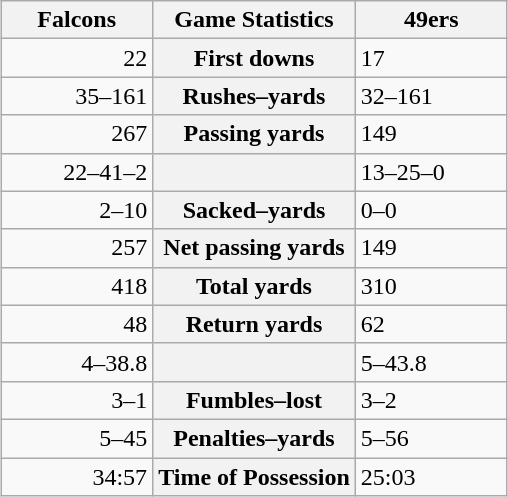<table class="wikitable" style="margin: 1em auto 1em auto">
<tr>
<th style="width:30%;">Falcons</th>
<th style="width:40%;">Game Statistics</th>
<th style="width:30%;">49ers</th>
</tr>
<tr>
<td style="text-align:right;">22</td>
<th>First downs</th>
<td>17</td>
</tr>
<tr>
<td style="text-align:right;">35–161</td>
<th>Rushes–yards</th>
<td>32–161</td>
</tr>
<tr>
<td style="text-align:right;">267</td>
<th>Passing yards</th>
<td>149</td>
</tr>
<tr>
<td style="text-align:right;">22–41–2</td>
<th></th>
<td>13–25–0</td>
</tr>
<tr>
<td style="text-align:right;">2–10</td>
<th>Sacked–yards</th>
<td>0–0</td>
</tr>
<tr>
<td style="text-align:right;">257</td>
<th>Net passing yards</th>
<td>149</td>
</tr>
<tr>
<td style="text-align:right;">418</td>
<th>Total yards</th>
<td>310</td>
</tr>
<tr>
<td style="text-align:right;">48</td>
<th>Return yards</th>
<td>62</td>
</tr>
<tr>
<td style="text-align:right;">4–38.8</td>
<th></th>
<td>5–43.8</td>
</tr>
<tr>
<td style="text-align:right;">3–1</td>
<th>Fumbles–lost</th>
<td>3–2</td>
</tr>
<tr>
<td style="text-align:right;">5–45</td>
<th>Penalties–yards</th>
<td>5–56</td>
</tr>
<tr>
<td style="text-align:right;">34:57</td>
<th>Time of Possession</th>
<td>25:03</td>
</tr>
</table>
